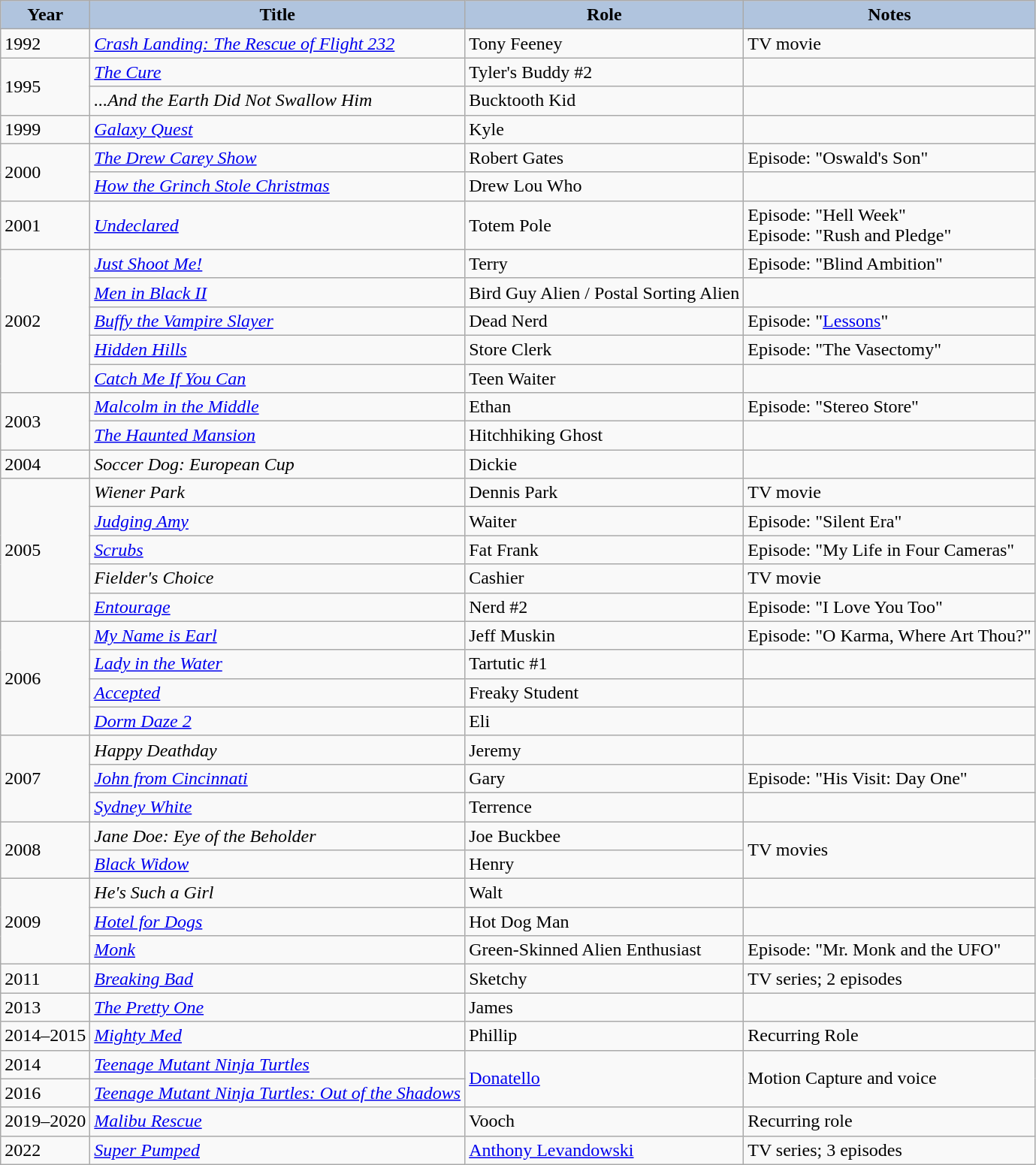<table class="wikitable">
<tr>
<th style="background:#B0C4DE;">Year</th>
<th style="background:#B0C4DE;">Title</th>
<th style="background:#B0C4DE;">Role</th>
<th style="background:#B0C4DE;">Notes</th>
</tr>
<tr>
<td>1992</td>
<td><em><a href='#'>Crash Landing: The Rescue of Flight 232</a></em></td>
<td>Tony Feeney</td>
<td>TV movie</td>
</tr>
<tr>
<td rowspan="2">1995</td>
<td><em><a href='#'>The Cure</a></em></td>
<td>Tyler's Buddy #2</td>
<td></td>
</tr>
<tr>
<td><em>...And the Earth Did Not Swallow Him</em></td>
<td>Bucktooth Kid</td>
<td></td>
</tr>
<tr>
<td>1999</td>
<td><em><a href='#'>Galaxy Quest</a></em></td>
<td>Kyle</td>
<td></td>
</tr>
<tr>
<td rowspan="2">2000</td>
<td><em><a href='#'>The Drew Carey Show</a></em></td>
<td>Robert Gates</td>
<td>Episode: "Oswald's Son"</td>
</tr>
<tr>
<td><em><a href='#'>How the Grinch Stole Christmas</a></em></td>
<td>Drew Lou Who</td>
<td></td>
</tr>
<tr>
<td>2001</td>
<td><em><a href='#'>Undeclared</a></em></td>
<td>Totem Pole</td>
<td>Episode: "Hell Week"<br>Episode: "Rush and Pledge"</td>
</tr>
<tr>
<td rowspan="5">2002</td>
<td><em><a href='#'>Just Shoot Me!</a></em></td>
<td>Terry</td>
<td>Episode: "Blind Ambition"</td>
</tr>
<tr>
<td><em><a href='#'>Men in Black II</a></em></td>
<td>Bird Guy Alien / Postal Sorting Alien</td>
<td></td>
</tr>
<tr>
<td><em><a href='#'>Buffy the Vampire Slayer</a></em></td>
<td>Dead Nerd</td>
<td>Episode: "<a href='#'>Lessons</a>"</td>
</tr>
<tr>
<td><em><a href='#'>Hidden Hills</a></em></td>
<td>Store Clerk</td>
<td>Episode: "The Vasectomy"</td>
</tr>
<tr>
<td><em><a href='#'>Catch Me If You Can</a></em></td>
<td>Teen Waiter</td>
<td></td>
</tr>
<tr>
<td rowspan="2">2003</td>
<td><em><a href='#'>Malcolm in the Middle</a></em></td>
<td>Ethan</td>
<td>Episode: "Stereo Store"</td>
</tr>
<tr>
<td><em><a href='#'>The Haunted Mansion</a></em></td>
<td>Hitchhiking Ghost</td>
<td></td>
</tr>
<tr>
<td>2004</td>
<td><em>Soccer Dog: European Cup</em></td>
<td>Dickie</td>
<td></td>
</tr>
<tr>
<td rowspan="5">2005</td>
<td><em>Wiener Park</em></td>
<td>Dennis Park</td>
<td>TV movie</td>
</tr>
<tr>
<td><em><a href='#'>Judging Amy</a></em></td>
<td>Waiter</td>
<td>Episode: "Silent Era"</td>
</tr>
<tr>
<td><em><a href='#'>Scrubs</a></em></td>
<td>Fat Frank</td>
<td>Episode: "My Life in Four Cameras"</td>
</tr>
<tr>
<td><em>Fielder's Choice</em></td>
<td>Cashier</td>
<td>TV movie</td>
</tr>
<tr>
<td><em><a href='#'>Entourage</a></em></td>
<td>Nerd #2</td>
<td>Episode: "I Love You Too"</td>
</tr>
<tr>
<td rowspan="4">2006</td>
<td><em><a href='#'>My Name is Earl</a></em></td>
<td>Jeff Muskin</td>
<td>Episode: "O Karma, Where Art Thou?"</td>
</tr>
<tr>
<td><em><a href='#'>Lady in the Water</a></em></td>
<td>Tartutic #1</td>
<td></td>
</tr>
<tr>
<td><em><a href='#'>Accepted</a></em></td>
<td>Freaky Student</td>
<td></td>
</tr>
<tr>
<td><em><a href='#'>Dorm Daze 2</a></em></td>
<td>Eli</td>
<td></td>
</tr>
<tr>
<td rowspan="3">2007</td>
<td><em>Happy Deathday</em></td>
<td>Jeremy</td>
<td></td>
</tr>
<tr>
<td><em><a href='#'>John from Cincinnati</a></em></td>
<td>Gary</td>
<td>Episode: "His Visit: Day One"</td>
</tr>
<tr>
<td><em><a href='#'>Sydney White</a></em></td>
<td>Terrence</td>
<td></td>
</tr>
<tr>
<td rowspan="2">2008</td>
<td><em>Jane Doe: Eye of the Beholder</em></td>
<td>Joe Buckbee</td>
<td rowspan="2">TV movies</td>
</tr>
<tr>
<td><em><a href='#'>Black Widow</a></em></td>
<td>Henry</td>
</tr>
<tr>
<td rowspan="3">2009</td>
<td><em>He's Such a Girl</em></td>
<td>Walt</td>
<td></td>
</tr>
<tr>
<td><em><a href='#'>Hotel for Dogs</a></em></td>
<td>Hot Dog Man</td>
<td></td>
</tr>
<tr>
<td><em><a href='#'>Monk</a></em></td>
<td>Green-Skinned Alien Enthusiast</td>
<td>Episode: "Mr. Monk and the UFO"</td>
</tr>
<tr>
<td>2011</td>
<td><em><a href='#'>Breaking Bad</a></em></td>
<td>Sketchy</td>
<td>TV series; 2 episodes</td>
</tr>
<tr>
<td>2013</td>
<td><em><a href='#'>The Pretty One</a></em></td>
<td>James</td>
<td></td>
</tr>
<tr>
<td>2014–2015</td>
<td><em><a href='#'>Mighty Med</a></em></td>
<td>Phillip</td>
<td>Recurring Role</td>
</tr>
<tr>
<td>2014</td>
<td><em><a href='#'>Teenage Mutant Ninja Turtles</a></em></td>
<td rowspan="2"><a href='#'>Donatello</a></td>
<td rowspan="2">Motion Capture and voice</td>
</tr>
<tr>
<td>2016</td>
<td><em><a href='#'>Teenage Mutant Ninja Turtles: Out of the Shadows</a></em></td>
</tr>
<tr>
<td>2019–2020</td>
<td><em><a href='#'>Malibu Rescue</a></em></td>
<td>Vooch</td>
<td>Recurring role</td>
</tr>
<tr>
<td>2022</td>
<td><em><a href='#'>Super Pumped</a></em></td>
<td><a href='#'>Anthony Levandowski</a></td>
<td>TV series; 3 episodes</td>
</tr>
</table>
